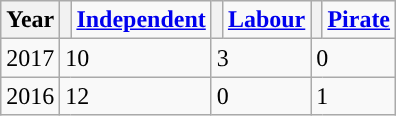<table class="wikitable">
<tr>
<th>Year</th>
<th style="background-color: "></th>
<td><strong><a href='#'>Independent</a></strong></td>
<th style="background-color: "></th>
<td><strong><a href='#'>Labour</a></strong></td>
<th style="background-color: "></th>
<td><strong><a href='#'>Pirate</a></strong></td>
</tr>
<tr>
<td>2017</td>
<td colspan=2>10</td>
<td colspan=2>3</td>
<td colspan=2>0</td>
</tr>
<tr>
<td>2016</td>
<td colspan=2>12</td>
<td colspan=2>0</td>
<td colspan=2>1</td>
</tr>
</table>
